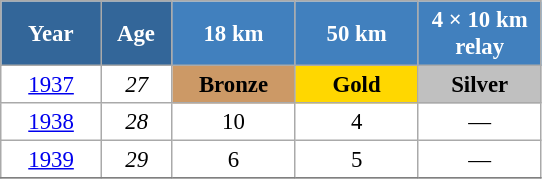<table class="wikitable" style="font-size:95%; text-align:center; border:grey solid 1px; border-collapse:collapse; background:#ffffff;">
<tr>
<th style="background-color:#369; color:white; width:60px;"> Year </th>
<th style="background-color:#369; color:white; width:40px;"> Age </th>
<th style="background-color:#4180be; color:white; width:75px;"> 18 km </th>
<th style="background-color:#4180be; color:white; width:75px;"> 50 km </th>
<th style="background-color:#4180be; color:white; width:75px;"> 4 × 10 km <br> relay </th>
</tr>
<tr>
<td><a href='#'>1937</a></td>
<td><em>27</em></td>
<td bgcolor="cc9966"><strong>Bronze</strong></td>
<td style="background:gold;"><strong>Gold</strong></td>
<td style="background:silver;"><strong>Silver</strong></td>
</tr>
<tr>
<td><a href='#'>1938</a></td>
<td><em>28</em></td>
<td>10</td>
<td>4</td>
<td>—</td>
</tr>
<tr>
<td><a href='#'>1939</a></td>
<td><em>29</em></td>
<td>6</td>
<td>5</td>
<td>—</td>
</tr>
<tr>
</tr>
</table>
